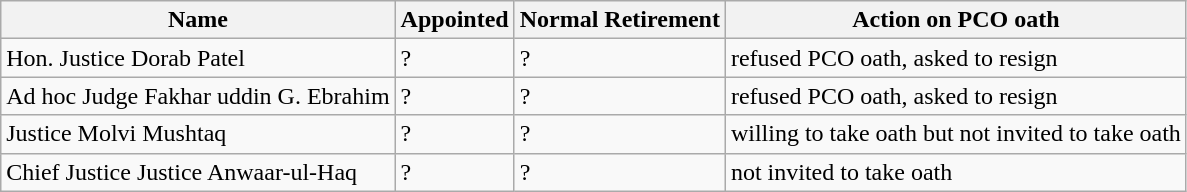<table class="wikitable">
<tr>
<th>Name</th>
<th>Appointed</th>
<th>Normal Retirement</th>
<th>Action on PCO oath</th>
</tr>
<tr>
<td>Hon. Justice Dorab Patel</td>
<td>?</td>
<td>?</td>
<td>refused PCO oath, asked to resign</td>
</tr>
<tr>
<td>Ad hoc Judge Fakhar uddin G. Ebrahim</td>
<td>?</td>
<td>?</td>
<td>refused PCO oath, asked to resign</td>
</tr>
<tr>
<td>Justice Molvi Mushtaq</td>
<td>?</td>
<td>?</td>
<td>willing to take oath but not invited to take oath</td>
</tr>
<tr>
<td>Chief Justice Justice Anwaar-ul-Haq</td>
<td>?</td>
<td>?</td>
<td>not invited to take oath</td>
</tr>
</table>
